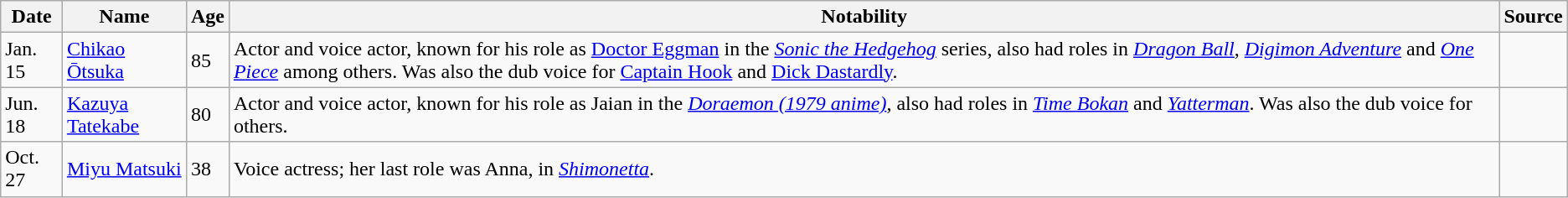<table class="wikitable sortable">
<tr ">
<th>Date</th>
<th>Name</th>
<th>Age</th>
<th class="unsortable">Notability</th>
<th class="unsortable">Source</th>
</tr>
<tr>
<td>Jan. 15</td>
<td><a href='#'>Chikao Ōtsuka</a></td>
<td>85</td>
<td>Actor and voice actor, known for his role as <a href='#'>Doctor Eggman</a> in the <em><a href='#'>Sonic the Hedgehog</a></em> series, also had roles in <em><a href='#'>Dragon Ball</a></em>, <em><a href='#'>Digimon Adventure</a></em> and <em><a href='#'>One Piece</a></em> among others. Was also the dub voice for <a href='#'>Captain Hook</a> and <a href='#'>Dick Dastardly</a>.</td>
<td></td>
</tr>
<tr>
<td>Jun. 18</td>
<td><a href='#'>Kazuya Tatekabe</a></td>
<td>80</td>
<td>Actor and voice actor, known for his role as Jaian in the <em><a href='#'>Doraemon (1979 anime)</a></em>, also had roles in <em><a href='#'>Time Bokan</a></em> and <em><a href='#'>Yatterman</a></em>. Was also the dub voice for others.</td>
<td></td>
</tr>
<tr>
<td>Oct. 27</td>
<td><a href='#'>Miyu Matsuki</a></td>
<td>38</td>
<td>Voice actress; her last role was Anna, in <em><a href='#'>Shimonetta</a></em>.</td>
<td></td>
</tr>
</table>
